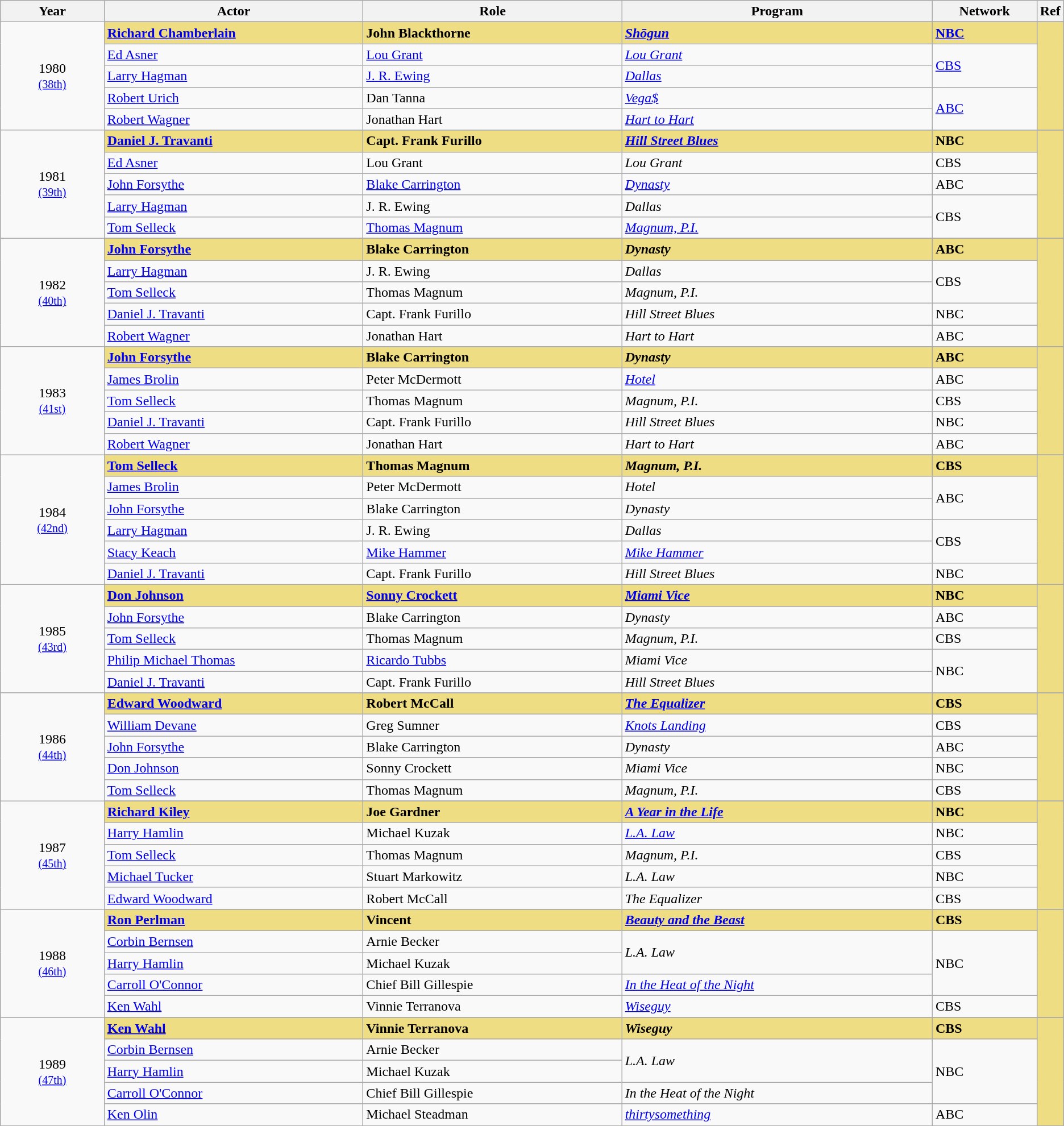<table class="wikitable">
<tr>
<th style="width:10%;">Year</th>
<th style="width:25%;">Actor</th>
<th style="width:25%;">Role</th>
<th style="width:30%;">Program</th>
<th style="width:10%;">Network</th>
<th style="width:5%;">Ref</th>
</tr>
<tr>
<td rowspan="6" style="text-align:center;">1980 <br><small><a href='#'>(38th)</a></small></td>
</tr>
<tr style="background:#EEDD82;">
<td><strong><a href='#'>Richard Chamberlain</a> </strong></td>
<td><strong>John Blackthorne</strong></td>
<td><strong><em><a href='#'>Shōgun</a></em></strong></td>
<td><strong><a href='#'>NBC</a></strong></td>
<td rowspan="5"></td>
</tr>
<tr>
<td><a href='#'>Ed Asner</a></td>
<td><a href='#'>Lou Grant</a></td>
<td><em><a href='#'>Lou Grant</a></em></td>
<td rowspan="2"><a href='#'>CBS</a></td>
</tr>
<tr>
<td><a href='#'>Larry Hagman</a></td>
<td><a href='#'>J. R. Ewing</a></td>
<td><em><a href='#'>Dallas</a></em></td>
</tr>
<tr>
<td><a href='#'>Robert Urich</a></td>
<td>Dan Tanna</td>
<td><em><a href='#'>Vega$</a></em></td>
<td rowspan="2"><a href='#'>ABC</a></td>
</tr>
<tr>
<td><a href='#'>Robert Wagner</a></td>
<td>Jonathan Hart</td>
<td><em><a href='#'>Hart to Hart</a></em></td>
</tr>
<tr>
<td rowspan="6" style="text-align:center;">1981 <br><small><a href='#'>(39th)</a></small></td>
</tr>
<tr style="background:#EEDD82;">
<td><strong><a href='#'>Daniel J. Travanti</a> </strong></td>
<td><strong>Capt. Frank Furillo</strong></td>
<td><strong><em><a href='#'>Hill Street Blues</a></em></strong></td>
<td><strong>NBC</strong></td>
<td rowspan="5"></td>
</tr>
<tr>
<td><a href='#'>Ed Asner</a></td>
<td>Lou Grant</td>
<td><em>Lou Grant</em></td>
<td>CBS</td>
</tr>
<tr>
<td><a href='#'>John Forsythe</a></td>
<td><a href='#'>Blake Carrington</a></td>
<td><em><a href='#'>Dynasty</a></em></td>
<td>ABC</td>
</tr>
<tr>
<td><a href='#'>Larry Hagman</a></td>
<td>J. R. Ewing</td>
<td><em>Dallas</em></td>
<td rowspan="2">CBS</td>
</tr>
<tr>
<td><a href='#'>Tom Selleck</a></td>
<td><a href='#'>Thomas Magnum</a></td>
<td><em><a href='#'>Magnum, P.I.</a></em></td>
</tr>
<tr>
<td rowspan="6" style="text-align:center;">1982 <br><small><a href='#'>(40th)</a></small></td>
</tr>
<tr style="background:#EEDD82;">
<td><strong><a href='#'>John Forsythe</a> </strong></td>
<td><strong>Blake Carrington</strong></td>
<td><strong><em>Dynasty</em></strong></td>
<td><strong>ABC</strong></td>
<td rowspan="5"></td>
</tr>
<tr>
<td><a href='#'>Larry Hagman</a></td>
<td>J. R. Ewing</td>
<td><em>Dallas</em></td>
<td rowspan="2">CBS</td>
</tr>
<tr>
<td><a href='#'>Tom Selleck</a></td>
<td>Thomas Magnum</td>
<td><em>Magnum, P.I.</em></td>
</tr>
<tr>
<td><a href='#'>Daniel J. Travanti</a></td>
<td>Capt. Frank Furillo</td>
<td><em>Hill Street Blues</em></td>
<td>NBC</td>
</tr>
<tr>
<td><a href='#'>Robert Wagner</a></td>
<td>Jonathan Hart</td>
<td><em>Hart to Hart</em></td>
<td>ABC</td>
</tr>
<tr>
<td rowspan="6" style="text-align:center;">1983 <br><small><a href='#'>(41st)</a></small></td>
</tr>
<tr style="background:#EEDD82;">
<td><strong><a href='#'>John Forsythe</a> </strong></td>
<td><strong>Blake Carrington</strong></td>
<td><strong><em>Dynasty</em></strong></td>
<td><strong>ABC</strong></td>
<td rowspan="5"></td>
</tr>
<tr>
<td><a href='#'>James Brolin</a></td>
<td>Peter McDermott</td>
<td><em><a href='#'>Hotel</a></em></td>
<td>ABC</td>
</tr>
<tr>
<td><a href='#'>Tom Selleck</a></td>
<td>Thomas Magnum</td>
<td><em>Magnum, P.I.</em></td>
<td>CBS</td>
</tr>
<tr>
<td><a href='#'>Daniel J. Travanti</a></td>
<td>Capt. Frank Furillo</td>
<td><em>Hill Street Blues</em></td>
<td>NBC</td>
</tr>
<tr>
<td><a href='#'>Robert Wagner</a></td>
<td>Jonathan Hart</td>
<td><em>Hart to Hart</em></td>
<td>ABC</td>
</tr>
<tr>
<td rowspan="7" style="text-align:center;">1984 <br><small><a href='#'>(42nd)</a></small></td>
</tr>
<tr style="background:#EEDD82;">
<td><strong><a href='#'>Tom Selleck</a> </strong></td>
<td><strong>Thomas Magnum</strong></td>
<td><strong><em>Magnum, P.I.</em></strong></td>
<td><strong>CBS</strong></td>
<td rowspan="6"></td>
</tr>
<tr>
<td><a href='#'>James Brolin</a></td>
<td>Peter McDermott</td>
<td><em>Hotel</em></td>
<td rowspan="2">ABC</td>
</tr>
<tr>
<td><a href='#'>John Forsythe</a></td>
<td>Blake Carrington</td>
<td><em>Dynasty</em></td>
</tr>
<tr>
<td><a href='#'>Larry Hagman</a></td>
<td>J. R. Ewing</td>
<td><em>Dallas</em></td>
<td rowspan="2">CBS</td>
</tr>
<tr>
<td><a href='#'>Stacy Keach</a></td>
<td><a href='#'>Mike Hammer</a></td>
<td><em><a href='#'>Mike Hammer</a></em></td>
</tr>
<tr>
<td><a href='#'>Daniel J. Travanti</a></td>
<td>Capt. Frank Furillo</td>
<td><em>Hill Street Blues</em></td>
<td>NBC</td>
</tr>
<tr>
<td rowspan="6" style="text-align:center;">1985 <br><small><a href='#'>(43rd)</a></small></td>
</tr>
<tr style="background:#EEDD82;">
<td><strong><a href='#'>Don Johnson</a> </strong></td>
<td><strong><a href='#'>Sonny Crockett</a></strong></td>
<td><strong><em><a href='#'>Miami Vice</a></em></strong></td>
<td><strong>NBC</strong></td>
<td rowspan="5"></td>
</tr>
<tr>
<td><a href='#'>John Forsythe</a></td>
<td>Blake Carrington</td>
<td><em>Dynasty</em></td>
<td>ABC</td>
</tr>
<tr>
<td><a href='#'>Tom Selleck</a></td>
<td>Thomas Magnum</td>
<td><em>Magnum, P.I.</em></td>
<td>CBS</td>
</tr>
<tr>
<td><a href='#'>Philip Michael Thomas</a></td>
<td><a href='#'>Ricardo Tubbs</a></td>
<td><em>Miami Vice</em></td>
<td rowspan="2">NBC</td>
</tr>
<tr>
<td><a href='#'>Daniel J. Travanti</a></td>
<td>Capt. Frank Furillo</td>
<td><em>Hill Street Blues</em></td>
</tr>
<tr>
<td rowspan="6" style="text-align:center;">1986 <br><small><a href='#'>(44th)</a></small></td>
</tr>
<tr style="background:#EEDD82;">
<td><strong><a href='#'>Edward Woodward</a> </strong></td>
<td><strong>Robert McCall</strong></td>
<td><strong><em><a href='#'>The Equalizer</a></em></strong></td>
<td><strong>CBS</strong></td>
<td rowspan="5"></td>
</tr>
<tr>
<td><a href='#'>William Devane</a></td>
<td>Greg Sumner</td>
<td><em><a href='#'>Knots Landing</a></em></td>
<td>CBS</td>
</tr>
<tr>
<td><a href='#'>John Forsythe</a></td>
<td>Blake Carrington</td>
<td><em>Dynasty</em></td>
<td>ABC</td>
</tr>
<tr>
<td><a href='#'>Don Johnson</a></td>
<td>Sonny Crockett</td>
<td><em>Miami Vice</em></td>
<td>NBC</td>
</tr>
<tr>
<td><a href='#'>Tom Selleck</a></td>
<td>Thomas Magnum</td>
<td><em>Magnum, P.I.</em></td>
<td>CBS</td>
</tr>
<tr>
<td rowspan="6" style="text-align:center;">1987 <br><small><a href='#'>(45th)</a></small></td>
</tr>
<tr style="background:#EEDD82;">
<td><strong><a href='#'>Richard Kiley</a> </strong></td>
<td><strong>Joe Gardner</strong></td>
<td><strong><em><a href='#'>A Year in the Life</a></em></strong></td>
<td><strong>NBC</strong></td>
<td rowspan="5"></td>
</tr>
<tr>
<td><a href='#'>Harry Hamlin</a></td>
<td>Michael Kuzak</td>
<td><em><a href='#'>L.A. Law</a></em></td>
<td>NBC</td>
</tr>
<tr>
<td><a href='#'>Tom Selleck</a></td>
<td>Thomas Magnum</td>
<td><em>Magnum, P.I.</em></td>
<td>CBS</td>
</tr>
<tr>
<td><a href='#'>Michael Tucker</a></td>
<td>Stuart Markowitz</td>
<td><em>L.A. Law</em></td>
<td>NBC</td>
</tr>
<tr>
<td><a href='#'>Edward Woodward</a></td>
<td>Robert McCall</td>
<td><em>The Equalizer</em></td>
<td>CBS</td>
</tr>
<tr>
<td rowspan="6" style="text-align:center;">1988 <br><small><a href='#'>(46th)</a></small></td>
</tr>
<tr style="background:#EEDD82;">
<td><strong><a href='#'>Ron Perlman</a> </strong></td>
<td><strong>Vincent</strong></td>
<td><strong><em><a href='#'>Beauty and the Beast</a></em></strong></td>
<td><strong>CBS</strong></td>
<td rowspan="5"></td>
</tr>
<tr>
<td><a href='#'>Corbin Bernsen</a></td>
<td>Arnie Becker</td>
<td rowspan="2"><em>L.A. Law</em></td>
<td rowspan="3">NBC</td>
</tr>
<tr>
<td><a href='#'>Harry Hamlin</a></td>
<td>Michael Kuzak</td>
</tr>
<tr>
<td><a href='#'>Carroll O'Connor</a></td>
<td>Chief Bill Gillespie</td>
<td><em><a href='#'>In the Heat of the Night</a></em></td>
</tr>
<tr>
<td><a href='#'>Ken Wahl</a></td>
<td>Vinnie Terranova</td>
<td><em><a href='#'>Wiseguy</a></em></td>
<td>CBS</td>
</tr>
<tr>
<td rowspan="6" style="text-align:center;">1989 <br><small><a href='#'>(47th)</a></small></td>
</tr>
<tr style="background:#EEDD82;">
<td><strong><a href='#'>Ken Wahl</a> </strong></td>
<td><strong>Vinnie Terranova</strong></td>
<td><strong><em>Wiseguy</em></strong></td>
<td><strong>CBS</strong></td>
<td rowspan="5"></td>
</tr>
<tr>
<td><a href='#'>Corbin Bernsen</a></td>
<td>Arnie Becker</td>
<td rowspan="2"><em>L.A. Law</em></td>
<td rowspan="3">NBC</td>
</tr>
<tr>
<td><a href='#'>Harry Hamlin</a></td>
<td>Michael Kuzak</td>
</tr>
<tr>
<td><a href='#'>Carroll O'Connor</a></td>
<td>Chief Bill Gillespie</td>
<td><em>In the Heat of the Night</em></td>
</tr>
<tr>
<td><a href='#'>Ken Olin</a></td>
<td>Michael Steadman</td>
<td><em><a href='#'>thirtysomething</a></em></td>
<td>ABC</td>
</tr>
</table>
